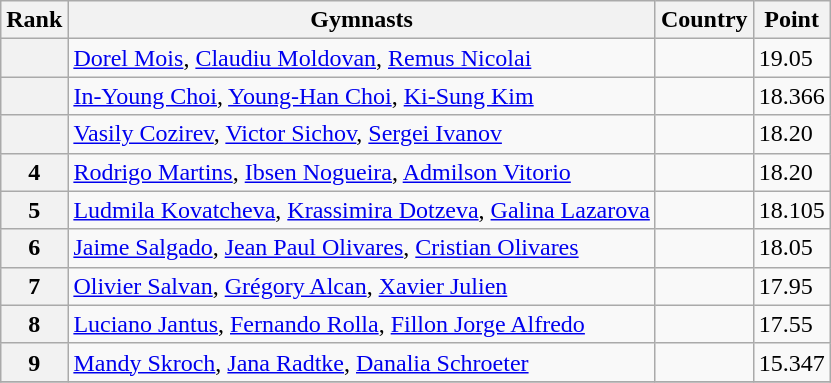<table class="wikitable sortable">
<tr>
<th>Rank</th>
<th>Gymnasts</th>
<th>Country</th>
<th>Point</th>
</tr>
<tr>
<th></th>
<td><a href='#'>Dorel Mois</a>, <a href='#'>Claudiu Moldovan</a>, <a href='#'>Remus Nicolai</a></td>
<td></td>
<td>19.05</td>
</tr>
<tr>
<th></th>
<td><a href='#'>In-Young Choi</a>, <a href='#'>Young-Han Choi</a>, <a href='#'>Ki-Sung Kim</a></td>
<td></td>
<td>18.366</td>
</tr>
<tr>
<th></th>
<td><a href='#'>Vasily Cozirev</a>, <a href='#'>Victor Sichov</a>, <a href='#'>Sergei Ivanov</a></td>
<td></td>
<td>18.20</td>
</tr>
<tr>
<th>4</th>
<td><a href='#'>Rodrigo Martins</a>, <a href='#'>Ibsen Nogueira</a>, <a href='#'>Admilson Vitorio</a></td>
<td></td>
<td>18.20</td>
</tr>
<tr>
<th>5</th>
<td><a href='#'>Ludmila Kovatcheva</a>, <a href='#'>Krassimira Dotzeva</a>, <a href='#'>Galina Lazarova</a></td>
<td></td>
<td>18.105</td>
</tr>
<tr>
<th>6</th>
<td><a href='#'>Jaime Salgado</a>, <a href='#'>Jean Paul Olivares</a>, <a href='#'>Cristian Olivares</a></td>
<td></td>
<td>18.05</td>
</tr>
<tr>
<th>7</th>
<td><a href='#'>Olivier Salvan</a>, <a href='#'>Grégory Alcan</a>, <a href='#'>Xavier Julien</a></td>
<td></td>
<td>17.95</td>
</tr>
<tr>
<th>8</th>
<td><a href='#'>Luciano Jantus</a>, <a href='#'>Fernando Rolla</a>, <a href='#'>Fillon Jorge Alfredo</a></td>
<td></td>
<td>17.55</td>
</tr>
<tr>
<th>9</th>
<td><a href='#'>Mandy Skroch</a>, <a href='#'>Jana Radtke</a>, <a href='#'>Danalia Schroeter</a></td>
<td></td>
<td>15.347</td>
</tr>
<tr>
</tr>
</table>
